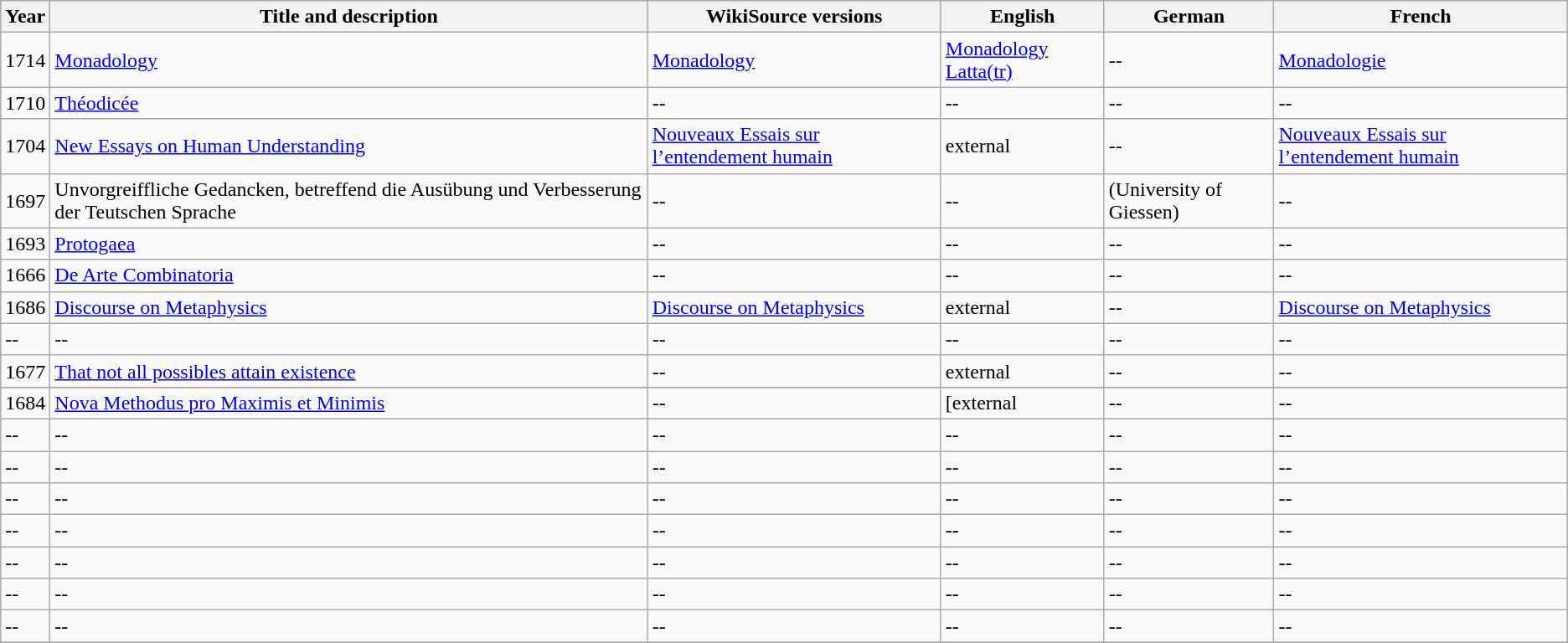<table class="wikitable">
<tr>
<th>Year</th>
<th>Title and description</th>
<th>WikiSource versions</th>
<th>English</th>
<th>German</th>
<th>French</th>
</tr>
<tr>
<td>1714</td>
<td><a href='#'>Monadology</a></td>
<td><a href='#'>Monadology</a></td>
<td><a href='#'>Monadology Latta(tr)</a></td>
<td>--</td>
<td><a href='#'>Monadologie</a></td>
</tr>
<tr>
<td>1710</td>
<td><a href='#'>Théodicée</a></td>
<td>--</td>
<td>--</td>
<td>--</td>
<td>--</td>
</tr>
<tr>
<td>1704</td>
<td><a href='#'>New Essays on Human Understanding</a></td>
<td><a href='#'>Nouveaux Essais sur l’entendement humain</a></td>
<td>external</td>
<td>--</td>
<td><a href='#'>Nouveaux Essais sur l’entendement humain</a></td>
</tr>
<tr>
<td>1697</td>
<td>Unvorgreiffliche Gedancken, betreffend die Ausübung und Verbesserung der Teutschen Sprache</td>
<td>--</td>
<td>--</td>
<td> (University of Giessen)</td>
<td>--</td>
</tr>
<tr>
<td>1693</td>
<td><a href='#'>Protogaea</a></td>
<td>--</td>
<td>--</td>
<td>--</td>
<td>--</td>
</tr>
<tr>
<td>1666</td>
<td><a href='#'>De Arte Combinatoria</a></td>
<td>--</td>
<td>--</td>
<td>--</td>
<td>--</td>
</tr>
<tr>
<td>1686</td>
<td><a href='#'>Discourse on Metaphysics</a></td>
<td><a href='#'>Discourse on Metaphysics</a></td>
<td>external</td>
<td>--</td>
<td><a href='#'>Discourse on Metaphysics</a></td>
</tr>
<tr>
<td>--</td>
<td>--</td>
<td>--</td>
<td>--</td>
<td>--</td>
<td>--</td>
</tr>
<tr>
<td>1677</td>
<td><a href='#'>That not all possibles attain existence</a></td>
<td>--</td>
<td>external</td>
<td>--</td>
<td>--</td>
</tr>
<tr>
</tr>
<tr>
<td>1684</td>
<td><a href='#'>Nova Methodus pro Maximis et Minimis</a></td>
<td>--</td>
<td>[external</td>
<td>--</td>
<td>--</td>
</tr>
<tr>
<td>--</td>
<td>--</td>
<td>--</td>
<td>--</td>
<td>--</td>
<td>--</td>
</tr>
<tr>
<td>--</td>
<td>--</td>
<td>--</td>
<td>--</td>
<td>--</td>
<td>--</td>
</tr>
<tr>
<td>--</td>
<td>--</td>
<td>--</td>
<td>--</td>
<td>--</td>
<td>--</td>
</tr>
<tr>
<td>--</td>
<td>--</td>
<td>--</td>
<td>--</td>
<td>--</td>
<td>--</td>
</tr>
<tr>
<td>--</td>
<td>--</td>
<td>--</td>
<td>--</td>
<td>--</td>
<td>--</td>
</tr>
<tr>
<td>--</td>
<td>--</td>
<td>--</td>
<td>--</td>
<td>--</td>
<td>--</td>
</tr>
<tr>
<td>--</td>
<td>--</td>
<td>--</td>
<td>--</td>
<td>--</td>
<td>--</td>
</tr>
<tr>
</tr>
</table>
